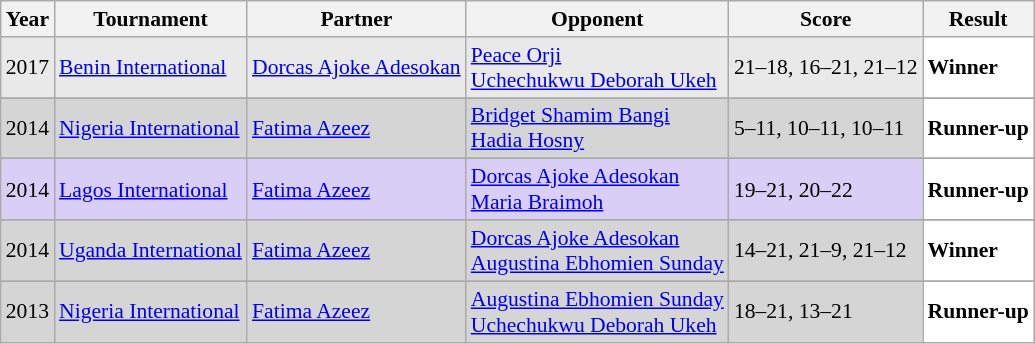<table class="sortable wikitable" style="font-size: 90%;">
<tr>
<th>Year</th>
<th>Tournament</th>
<th>Partner</th>
<th>Opponent</th>
<th>Score</th>
<th>Result</th>
</tr>
<tr style="background:#E9E9E9">
<td align="center">2017</td>
<td align="left"><a href='#'>Benin International</a></td>
<td align="left"> <a href='#'>Dorcas Ajoke Adesokan</a></td>
<td align="left"> <a href='#'>Peace Orji</a> <br>  <a href='#'>Uchechukwu Deborah Ukeh</a></td>
<td align="left">21–18, 16–21, 21–12</td>
<td style="text-align:left; background:white"> <strong>Winner</strong></td>
</tr>
<tr>
</tr>
<tr style="background:#D5D5D5">
<td align="center">2014</td>
<td align="left"><a href='#'>Nigeria International</a></td>
<td align="left"> <a href='#'>Fatima Azeez</a></td>
<td align="left"> <a href='#'>Bridget Shamim Bangi</a> <br>  <a href='#'>Hadia Hosny</a></td>
<td align="left">5–11, 10–11, 10–11</td>
<td style="text-align:left; background:white"> <strong>Runner-up</strong></td>
</tr>
<tr>
</tr>
<tr style="background:#D8CEF6">
<td align="center">2014</td>
<td align="left"><a href='#'>Lagos International</a></td>
<td align="left"> <a href='#'>Fatima Azeez</a></td>
<td align="left"> <a href='#'>Dorcas Ajoke Adesokan</a> <br>  <a href='#'>Maria Braimoh</a></td>
<td align="left">19–21, 20–22</td>
<td style="text-align:left; background:white"> <strong>Runner-up</strong></td>
</tr>
<tr>
</tr>
<tr style="background:#D5D5D5">
<td align="center">2014</td>
<td align="left"><a href='#'>Uganda International</a></td>
<td align="left"> <a href='#'>Fatima Azeez</a></td>
<td align="left"> <a href='#'>Dorcas Ajoke Adesokan</a> <br>  <a href='#'>Augustina Ebhomien Sunday</a></td>
<td align="left">14–21, 21–9, 21–12</td>
<td style="text-align:left; background:white"> <strong>Winner</strong></td>
</tr>
<tr>
</tr>
<tr style="background:#D5D5D5">
<td align="center">2013</td>
<td align="left"><a href='#'>Nigeria International</a></td>
<td align="left"> <a href='#'>Fatima Azeez</a></td>
<td align="left"> <a href='#'>Augustina Ebhomien Sunday</a> <br>  <a href='#'>Uchechukwu Deborah Ukeh</a></td>
<td align="left">18–21, 13–21</td>
<td style="text-align:left; background:white"> <strong>Runner-up</strong></td>
</tr>
</table>
